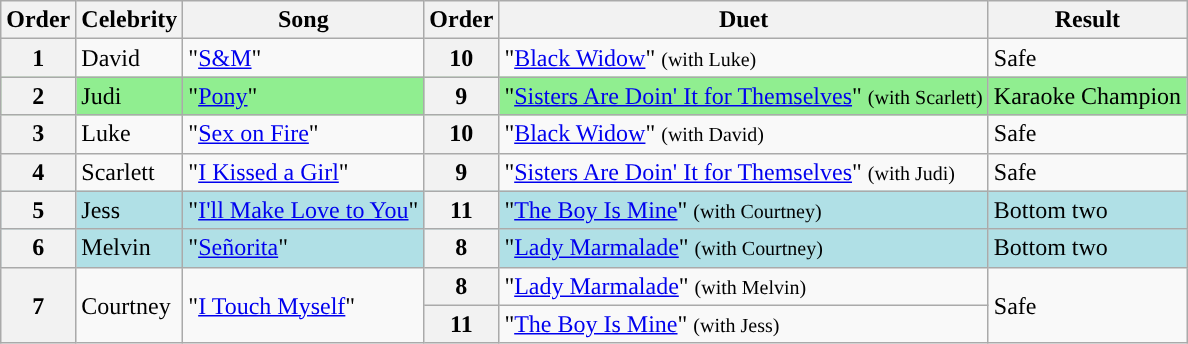<table class="wikitable sortable collapsed">
<tr style="text-align:Center; background:#cc;">
<th>Order</th>
<th>Celebrity</th>
<th>Song</th>
<th>Order</th>
<th>Duet</th>
<th>Result</th>
</tr>
<tr>
<th>1</th>
<td>David</td>
<td>"<a href='#'>S&M</a>"</td>
<th>10</th>
<td>"<a href='#'>Black Widow</a>" <small>(with Luke)</small></td>
<td>Safe</td>
</tr>
<tr style="background:lightgreen">
<th>2</th>
<td>Judi</td>
<td>"<a href='#'>Pony</a>"</td>
<th>9</th>
<td>"<a href='#'>Sisters Are Doin' It for Themselves</a>" <small>(with Scarlett)</small></td>
<td>Karaoke Champion</td>
</tr>
<tr>
<th>3</th>
<td>Luke</td>
<td>"<a href='#'>Sex on Fire</a>"</td>
<th>10</th>
<td>"<a href='#'>Black Widow</a>" <small>(with David)</small></td>
<td>Safe</td>
</tr>
<tr>
<th>4</th>
<td>Scarlett</td>
<td>"<a href='#'>I Kissed a Girl</a>"</td>
<th>9</th>
<td>"<a href='#'>Sisters Are Doin' It for Themselves</a>" <small>(with Judi)</small></td>
<td>Safe</td>
</tr>
<tr style="background:#b0e0e6;">
<th>5</th>
<td>Jess</td>
<td>"<a href='#'>I'll Make Love to You</a>"</td>
<th>11</th>
<td>"<a href='#'>The Boy Is Mine</a>" <small>(with Courtney)</small></td>
<td>Bottom two</td>
</tr>
<tr style="background:#b0e0e6;">
<th>6</th>
<td>Melvin</td>
<td>"<a href='#'>Señorita</a>"</td>
<th>8</th>
<td>"<a href='#'>Lady Marmalade</a>" <small>(with Courtney)</small></td>
<td>Bottom two</td>
</tr>
<tr>
<th rowspan=2>7</th>
<td rowspan=2>Courtney</td>
<td rowspan=2>"<a href='#'>I Touch Myself</a>"</td>
<th>8</th>
<td>"<a href='#'>Lady Marmalade</a>" <small>(with Melvin)</small></td>
<td rowspan=2>Safe</td>
</tr>
<tr>
<th>11</th>
<td>"<a href='#'>The Boy Is Mine</a>" <small>(with Jess)</small></td>
</tr>
</table>
